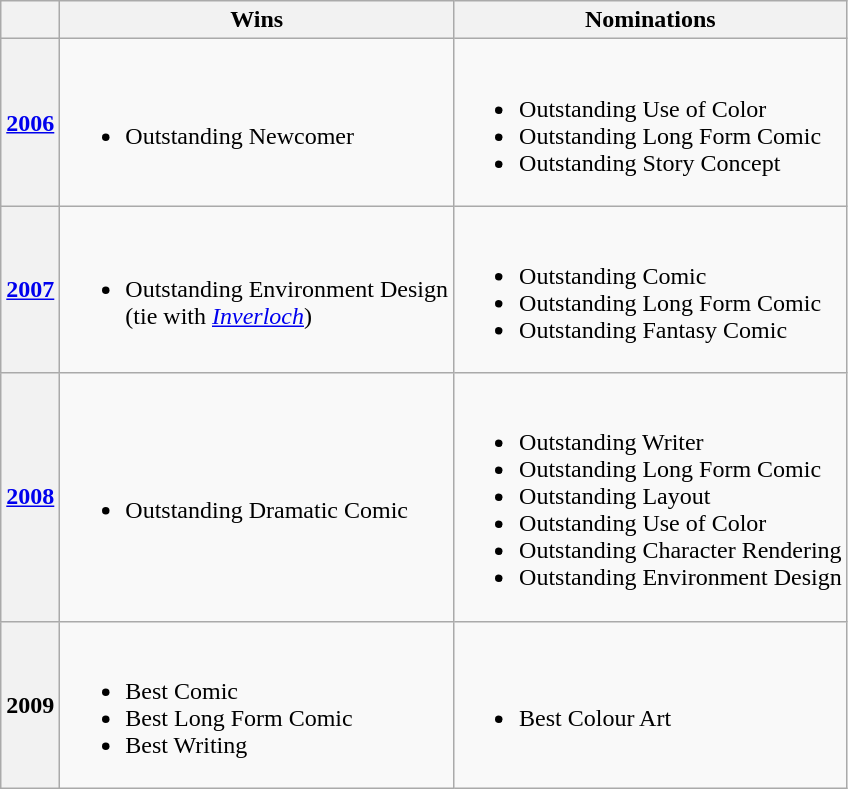<table class="wikitable">
<tr>
<th></th>
<th>Wins</th>
<th>Nominations</th>
</tr>
<tr>
<th><a href='#'>2006</a></th>
<td><br><ul><li>Outstanding Newcomer</li></ul></td>
<td><br><ul><li>Outstanding Use of Color</li><li>Outstanding Long Form Comic</li><li>Outstanding Story Concept</li></ul></td>
</tr>
<tr>
<th><a href='#'>2007</a></th>
<td><br><ul><li>Outstanding Environment Design<br>(tie with <em><a href='#'>Inverloch</a></em>)</li></ul></td>
<td><br><ul><li>Outstanding Comic</li><li>Outstanding Long Form Comic</li><li>Outstanding Fantasy Comic</li></ul></td>
</tr>
<tr>
<th><a href='#'>2008</a></th>
<td><br><ul><li>Outstanding Dramatic Comic</li></ul></td>
<td><br><ul><li>Outstanding Writer</li><li>Outstanding Long Form Comic</li><li>Outstanding Layout</li><li>Outstanding Use of Color</li><li>Outstanding Character Rendering</li><li>Outstanding Environment Design</li></ul></td>
</tr>
<tr>
<th>2009</th>
<td><br><ul><li>Best Comic</li><li>Best Long Form Comic</li><li>Best Writing</li></ul></td>
<td><br><ul><li>Best Colour Art</li></ul></td>
</tr>
</table>
